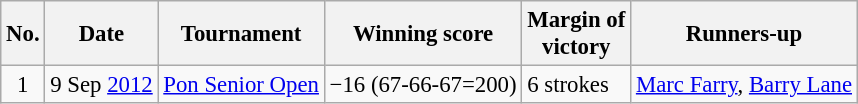<table class="wikitable" style="font-size:95%;">
<tr>
<th>No.</th>
<th>Date</th>
<th>Tournament</th>
<th>Winning score</th>
<th>Margin of<br>victory</th>
<th>Runners-up</th>
</tr>
<tr>
<td align=center>1</td>
<td align=right>9 Sep <a href='#'>2012</a></td>
<td><a href='#'>Pon Senior Open</a></td>
<td>−16 (67-66-67=200)</td>
<td>6 strokes</td>
<td> <a href='#'>Marc Farry</a>,  <a href='#'>Barry Lane</a></td>
</tr>
</table>
